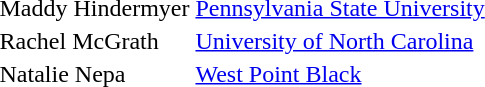<table>
<tr>
<td>Maddy Hindermyer</td>
<td><a href='#'>Pennsylvania State University</a></td>
</tr>
<tr>
<td>Rachel McGrath</td>
<td><a href='#'>University of North Carolina</a></td>
</tr>
<tr>
<td>Natalie Nepa</td>
<td><a href='#'>West Point Black</a></td>
</tr>
</table>
